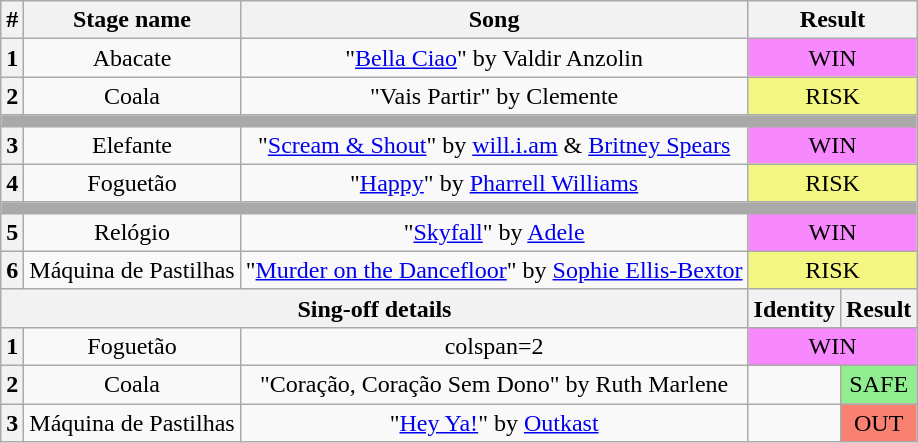<table class="wikitable plainrowheaders" style="text-align: center;">
<tr>
<th>#</th>
<th>Stage name</th>
<th>Song</th>
<th colspan=2>Result</th>
</tr>
<tr>
<th>1</th>
<td>Abacate</td>
<td>"<a href='#'>Bella Ciao</a>" by Valdir Anzolin</td>
<td colspan=2 bgcolor="#F888FD">WIN</td>
</tr>
<tr>
<th>2</th>
<td>Coala</td>
<td>"Vais Partir" by Clemente</td>
<td colspan=2 bgcolor="#F3F781">RISK</td>
</tr>
<tr>
<td colspan="5" style="background:darkgray"></td>
</tr>
<tr>
<th>3</th>
<td>Elefante</td>
<td>"<a href='#'>Scream & Shout</a>" by <a href='#'>will.i.am</a> & <a href='#'>Britney Spears</a></td>
<td colspan=2 bgcolor="#F888FD">WIN</td>
</tr>
<tr>
<th>4</th>
<td>Foguetão</td>
<td>"<a href='#'>Happy</a>" by <a href='#'>Pharrell Williams</a></td>
<td colspan=2 bgcolor="#F3F781">RISK</td>
</tr>
<tr>
<td colspan="5" style="background:darkgray"></td>
</tr>
<tr>
<th>5</th>
<td>Relógio</td>
<td>"<a href='#'>Skyfall</a>" by <a href='#'>Adele</a></td>
<td colspan=2 bgcolor="#F888FD">WIN</td>
</tr>
<tr>
<th>6</th>
<td>Máquina de Pastilhas</td>
<td>"<a href='#'>Murder on the Dancefloor</a>" by <a href='#'>Sophie Ellis-Bextor</a></td>
<td colspan=2 bgcolor="#F3F781">RISK</td>
</tr>
<tr>
<th colspan="3">Sing-off details</th>
<th>Identity</th>
<th>Result</th>
</tr>
<tr>
<th>1</th>
<td>Foguetão</td>
<td>colspan=2 </td>
<td colspan=2 bgcolor="#F888FD">WIN</td>
</tr>
<tr>
<th>2</th>
<td>Coala</td>
<td>"Coração, Coração Sem Dono" by Ruth Marlene</td>
<td></td>
<td bgcolor=lightgreen>SAFE</td>
</tr>
<tr>
<th>3</th>
<td>Máquina de Pastilhas</td>
<td>"<a href='#'>Hey Ya!</a>" by <a href='#'>Outkast</a></td>
<td></td>
<td bgcolor="salmon">OUT</td>
</tr>
</table>
